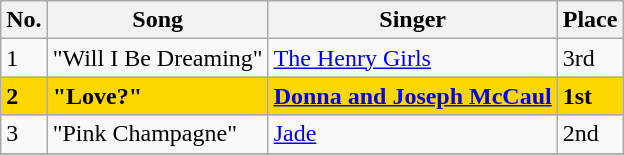<table class="wikitable">
<tr>
<th>No.</th>
<th>Song</th>
<th>Singer</th>
<th>Place</th>
</tr>
<tr>
<td>1</td>
<td>"Will I Be Dreaming"</td>
<td><a href='#'>The Henry Girls</a></td>
<td>3rd</td>
</tr>
<tr bgcolor="gold">
<td><strong>2</strong></td>
<td><strong>"Love?"</strong></td>
<td><strong><a href='#'>Donna and Joseph McCaul</a></strong></td>
<td><strong>1st</strong></td>
</tr>
<tr>
<td>3</td>
<td>"Pink Champagne"</td>
<td><a href='#'>Jade</a></td>
<td>2nd</td>
</tr>
<tr>
</tr>
</table>
